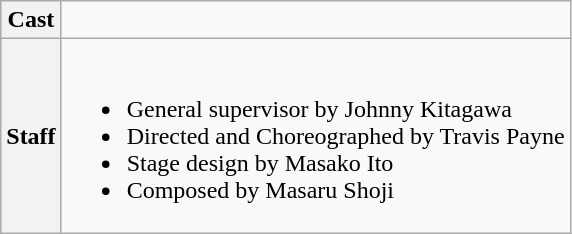<table class="wikitable">
<tr>
<th>Cast</th>
<td></td>
</tr>
<tr>
<th>Staff</th>
<td><br><ul><li>General supervisor by Johnny Kitagawa</li><li>Directed and Choreographed by Travis Payne</li><li>Stage design by Masako Ito</li><li>Composed by Masaru Shoji</li></ul></td>
</tr>
</table>
